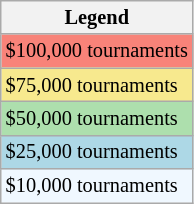<table class=wikitable style="font-size:85%">
<tr>
<th>Legend</th>
</tr>
<tr style="background:#f88379;">
<td>$100,000 tournaments</td>
</tr>
<tr style="background:#f7e98e;">
<td>$75,000 tournaments</td>
</tr>
<tr style="background:#addfad;">
<td>$50,000 tournaments</td>
</tr>
<tr style="background:lightblue;">
<td>$25,000 tournaments</td>
</tr>
<tr style="background:#f0f8ff;">
<td>$10,000 tournaments</td>
</tr>
</table>
